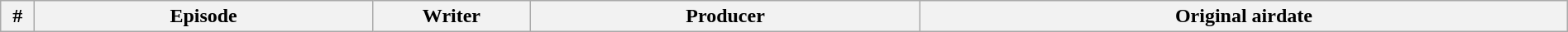<table class="wikitable plainrowheaders" style="width:100%; margin:auto;">
<tr>
<th width="20">#</th>
<th>Episode</th>
<th width="120">Writer</th>
<th>Producer</th>
<th>Original airdate<br></th>
</tr>
</table>
